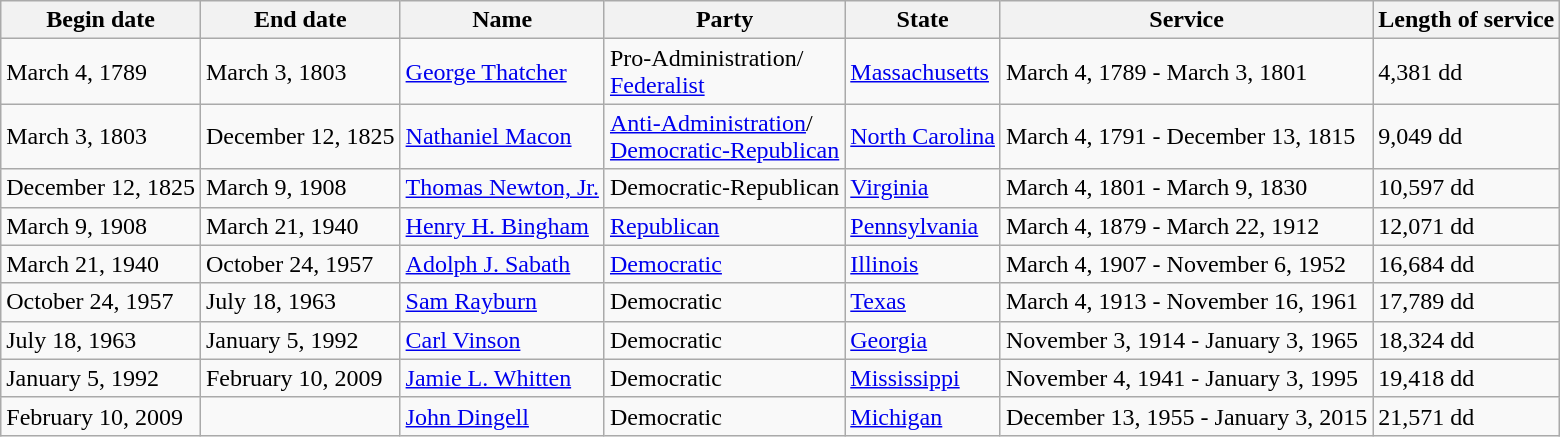<table class="wikitable">
<tr>
<th>Begin date</th>
<th>End date</th>
<th>Name</th>
<th>Party</th>
<th>State</th>
<th>Service</th>
<th>Length of service</th>
</tr>
<tr>
<td>March 4, 1789</td>
<td>March 3, 1803</td>
<td><a href='#'>George Thatcher</a></td>
<td>Pro-Administration/<br><a href='#'>Federalist</a></td>
<td><a href='#'>Massachusetts</a></td>
<td>March 4, 1789 - March 3, 1801</td>
<td>4,381 dd</td>
</tr>
<tr>
<td>March 3, 1803</td>
<td>December 12, 1825</td>
<td><a href='#'>Nathaniel Macon</a></td>
<td><a href='#'>Anti-Administration</a>/<br><a href='#'>Democratic-Republican</a></td>
<td><a href='#'>North Carolina</a></td>
<td>March 4, 1791 - December 13, 1815</td>
<td>9,049 dd</td>
</tr>
<tr>
<td>December 12, 1825</td>
<td>March 9, 1908</td>
<td><a href='#'>Thomas Newton, Jr.</a></td>
<td>Democratic-Republican</td>
<td><a href='#'>Virginia</a></td>
<td>March 4, 1801 - March 9, 1830</td>
<td>10,597 dd</td>
</tr>
<tr>
<td>March 9, 1908</td>
<td>March 21, 1940</td>
<td><a href='#'>Henry H. Bingham</a></td>
<td><a href='#'>Republican</a></td>
<td><a href='#'>Pennsylvania</a></td>
<td>March 4, 1879 - March 22, 1912</td>
<td>12,071 dd</td>
</tr>
<tr>
<td>March 21, 1940</td>
<td>October 24, 1957</td>
<td><a href='#'>Adolph J. Sabath</a></td>
<td><a href='#'>Democratic</a></td>
<td><a href='#'>Illinois</a></td>
<td>March 4, 1907 - November 6, 1952</td>
<td>16,684 dd</td>
</tr>
<tr>
<td>October 24, 1957</td>
<td>July 18, 1963</td>
<td><a href='#'>Sam Rayburn</a></td>
<td>Democratic</td>
<td><a href='#'>Texas</a></td>
<td>March 4, 1913 - November 16, 1961</td>
<td>17,789 dd</td>
</tr>
<tr>
<td>July 18, 1963</td>
<td>January 5, 1992</td>
<td><a href='#'>Carl Vinson</a></td>
<td>Democratic</td>
<td><a href='#'>Georgia</a></td>
<td>November 3, 1914 - January 3, 1965</td>
<td>18,324 dd</td>
</tr>
<tr>
<td>January 5, 1992</td>
<td>February 10, 2009</td>
<td><a href='#'>Jamie L. Whitten</a></td>
<td>Democratic</td>
<td><a href='#'>Mississippi</a></td>
<td>November 4, 1941 - January 3, 1995</td>
<td>19,418 dd</td>
</tr>
<tr>
<td>February 10, 2009</td>
<td></td>
<td><a href='#'>John Dingell</a></td>
<td>Democratic</td>
<td><a href='#'>Michigan</a></td>
<td>December 13, 1955 - January 3, 2015</td>
<td>21,571 dd</td>
</tr>
</table>
